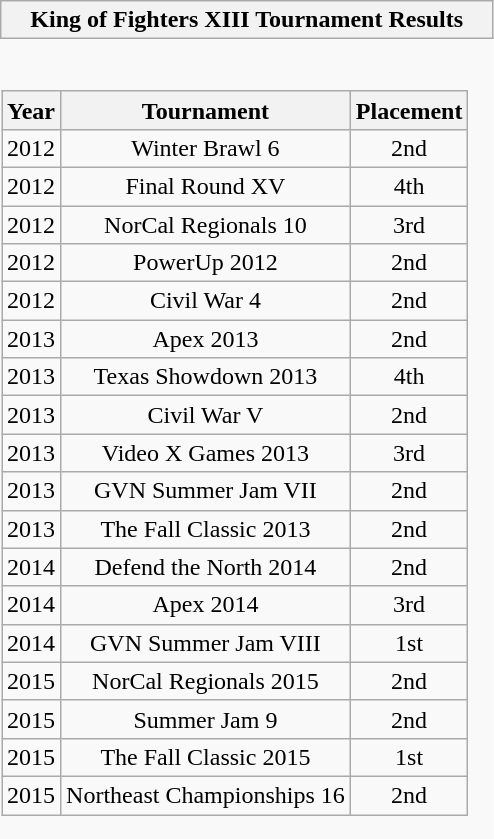<table class="wikitable collapsible autocollapse" style="border:none">
<tr>
<th scope="col">King of Fighters XIII Tournament Results</th>
</tr>
<tr>
<td style="padding:0;border:none"><br><table class="wikitable" style="text-align:center">
<tr>
<th>Year</th>
<th>Tournament</th>
<th>Placement</th>
</tr>
<tr>
<td>2012</td>
<td>Winter Brawl 6</td>
<td>2nd</td>
</tr>
<tr>
<td>2012</td>
<td>Final Round XV</td>
<td>4th</td>
</tr>
<tr>
<td>2012</td>
<td>NorCal Regionals 10</td>
<td>3rd</td>
</tr>
<tr>
<td>2012</td>
<td>PowerUp 2012</td>
<td>2nd</td>
</tr>
<tr>
<td>2012</td>
<td>Civil War 4</td>
<td>2nd</td>
</tr>
<tr>
<td>2013</td>
<td>Apex 2013</td>
<td>2nd</td>
</tr>
<tr>
<td>2013</td>
<td>Texas Showdown 2013</td>
<td>4th</td>
</tr>
<tr>
<td>2013</td>
<td>Civil War V</td>
<td>2nd</td>
</tr>
<tr>
<td>2013</td>
<td>Video X Games 2013</td>
<td>3rd</td>
</tr>
<tr>
<td>2013</td>
<td>GVN Summer Jam VII</td>
<td>2nd</td>
</tr>
<tr>
<td>2013</td>
<td>The Fall Classic 2013</td>
<td>2nd</td>
</tr>
<tr>
<td>2014</td>
<td>Defend the North 2014</td>
<td>2nd</td>
</tr>
<tr>
<td>2014</td>
<td>Apex 2014</td>
<td>3rd</td>
</tr>
<tr>
<td>2014</td>
<td>GVN Summer Jam VIII</td>
<td>1st</td>
</tr>
<tr>
<td>2015</td>
<td>NorCal Regionals 2015</td>
<td>2nd</td>
</tr>
<tr>
<td>2015</td>
<td>Summer Jam 9</td>
<td>2nd</td>
</tr>
<tr>
<td>2015</td>
<td>The Fall Classic 2015</td>
<td>1st</td>
</tr>
<tr>
<td>2015</td>
<td>Northeast Championships 16</td>
<td>2nd</td>
</tr>
</table>
</td>
</tr>
</table>
